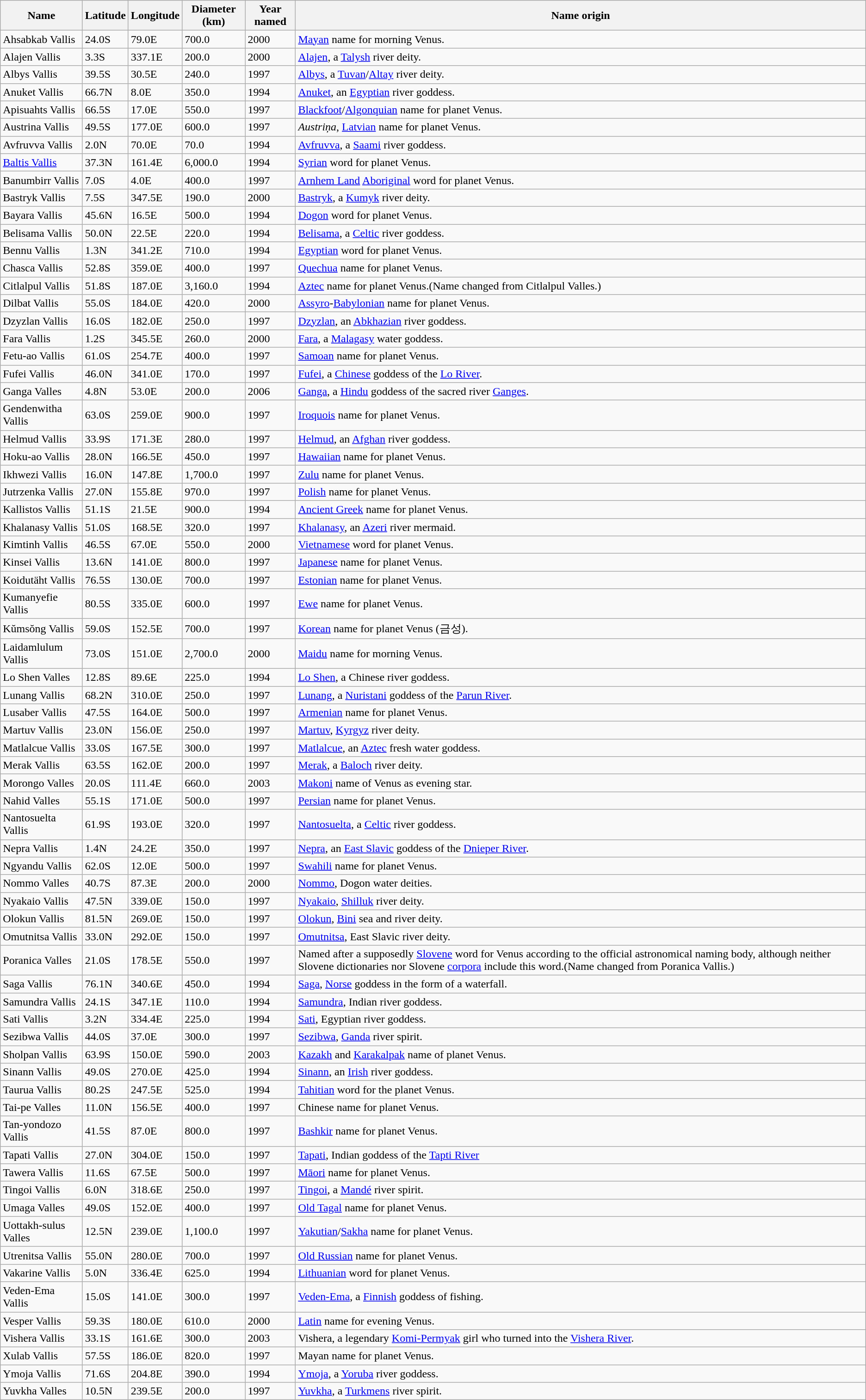<table class="wikitable sortable">
<tr>
<th>Name</th>
<th>Latitude</th>
<th>Longitude</th>
<th>Diameter (km)</th>
<th>Year named</th>
<th>Name origin</th>
</tr>
<tr>
<td>Ahsabkab Vallis</td>
<td>24.0S</td>
<td>79.0E</td>
<td>700.0</td>
<td>2000</td>
<td><a href='#'>Mayan</a> name for morning Venus.</td>
</tr>
<tr>
<td>Alajen Vallis</td>
<td>3.3S</td>
<td>337.1E</td>
<td>200.0</td>
<td>2000</td>
<td><a href='#'>Alajen</a>, a <a href='#'>Talysh</a> river deity.</td>
</tr>
<tr>
<td>Albys Vallis</td>
<td>39.5S</td>
<td>30.5E</td>
<td>240.0</td>
<td>1997</td>
<td><a href='#'>Albys</a>, a <a href='#'>Tuvan</a>/<a href='#'>Altay</a> river deity.</td>
</tr>
<tr>
<td>Anuket Vallis</td>
<td>66.7N</td>
<td>8.0E</td>
<td>350.0</td>
<td>1994</td>
<td><a href='#'>Anuket</a>, an <a href='#'>Egyptian</a> river goddess.</td>
</tr>
<tr>
<td>Apisuahts Vallis</td>
<td>66.5S</td>
<td>17.0E</td>
<td>550.0</td>
<td>1997</td>
<td><a href='#'>Blackfoot</a>/<a href='#'>Algonquian</a> name for planet Venus.</td>
</tr>
<tr>
<td>Austrina Vallis</td>
<td>49.5S</td>
<td>177.0E</td>
<td>600.0</td>
<td>1997</td>
<td><em>Austriņa</em>, <a href='#'>Latvian</a> name for planet Venus.</td>
</tr>
<tr>
<td>Avfruvva Vallis</td>
<td>2.0N</td>
<td>70.0E</td>
<td>70.0</td>
<td>1994</td>
<td><a href='#'>Avfruvva</a>, a <a href='#'>Saami</a> river goddess.</td>
</tr>
<tr>
<td><a href='#'>Baltis Vallis</a></td>
<td>37.3N</td>
<td>161.4E</td>
<td>6,000.0</td>
<td>1994</td>
<td><a href='#'>Syrian</a> word for planet Venus.</td>
</tr>
<tr>
<td>Banumbirr Vallis</td>
<td>7.0S</td>
<td>4.0E</td>
<td>400.0</td>
<td>1997</td>
<td><a href='#'>Arnhem Land</a> <a href='#'>Aboriginal</a> word for planet Venus.</td>
</tr>
<tr>
<td>Bastryk Vallis</td>
<td>7.5S</td>
<td>347.5E</td>
<td>190.0</td>
<td>2000</td>
<td><a href='#'>Bastryk</a>, a <a href='#'>Kumyk</a> river deity.</td>
</tr>
<tr>
<td>Bayara Vallis</td>
<td>45.6N</td>
<td>16.5E</td>
<td>500.0</td>
<td>1994</td>
<td><a href='#'>Dogon</a> word for planet Venus.</td>
</tr>
<tr>
<td>Belisama Vallis</td>
<td>50.0N</td>
<td>22.5E</td>
<td>220.0</td>
<td>1994</td>
<td><a href='#'>Belisama</a>, a <a href='#'>Celtic</a> river goddess.</td>
</tr>
<tr>
<td>Bennu Vallis</td>
<td>1.3N</td>
<td>341.2E</td>
<td>710.0</td>
<td>1994</td>
<td><a href='#'>Egyptian</a> word for planet Venus.</td>
</tr>
<tr>
<td>Chasca Vallis</td>
<td>52.8S</td>
<td>359.0E</td>
<td>400.0</td>
<td>1997</td>
<td><a href='#'>Quechua</a> name for planet Venus.</td>
</tr>
<tr>
<td>Citlalpul Vallis</td>
<td>51.8S</td>
<td>187.0E</td>
<td>3,160.0</td>
<td>1994</td>
<td><a href='#'>Aztec</a> name for planet Venus.(Name changed from Citlalpul Valles.)</td>
</tr>
<tr>
<td>Dilbat Vallis</td>
<td>55.0S</td>
<td>184.0E</td>
<td>420.0</td>
<td>2000</td>
<td><a href='#'>Assyro</a>-<a href='#'>Babylonian</a> name for planet Venus.</td>
</tr>
<tr>
<td>Dzyzlan Vallis</td>
<td>16.0S</td>
<td>182.0E</td>
<td>250.0</td>
<td>1997</td>
<td><a href='#'>Dzyzlan</a>, an <a href='#'>Abkhazian</a> river goddess.</td>
</tr>
<tr>
<td>Fara Vallis</td>
<td>1.2S</td>
<td>345.5E</td>
<td>260.0</td>
<td>2000</td>
<td><a href='#'>Fara</a>, a <a href='#'>Malagasy</a> water goddess.</td>
</tr>
<tr>
<td>Fetu-ao Vallis</td>
<td>61.0S</td>
<td>254.7E</td>
<td>400.0</td>
<td>1997</td>
<td><a href='#'>Samoan</a> name for planet Venus.</td>
</tr>
<tr>
<td>Fufei Vallis</td>
<td>46.0N</td>
<td>341.0E</td>
<td>170.0</td>
<td>1997</td>
<td><a href='#'>Fufei</a>, a <a href='#'>Chinese</a> goddess of the <a href='#'>Lo River</a>.</td>
</tr>
<tr>
<td>Ganga Valles</td>
<td>4.8N</td>
<td>53.0E</td>
<td>200.0</td>
<td>2006</td>
<td><a href='#'>Ganga</a>, a <a href='#'>Hindu</a> goddess of the sacred river <a href='#'>Ganges</a>.</td>
</tr>
<tr>
<td>Gendenwitha Vallis</td>
<td>63.0S</td>
<td>259.0E</td>
<td>900.0</td>
<td>1997</td>
<td><a href='#'>Iroquois</a> name for planet Venus.</td>
</tr>
<tr>
<td>Helmud Vallis</td>
<td>33.9S</td>
<td>171.3E</td>
<td>280.0</td>
<td>1997</td>
<td><a href='#'>Helmud</a>, an <a href='#'>Afghan</a> river goddess.</td>
</tr>
<tr>
<td>Hoku-ao Vallis</td>
<td>28.0N</td>
<td>166.5E</td>
<td>450.0</td>
<td>1997</td>
<td><a href='#'>Hawaiian</a> name for planet Venus.</td>
</tr>
<tr>
<td>Ikhwezi Vallis</td>
<td>16.0N</td>
<td>147.8E</td>
<td>1,700.0</td>
<td>1997</td>
<td><a href='#'>Zulu</a> name for planet Venus.</td>
</tr>
<tr>
<td>Jutrzenka Vallis</td>
<td>27.0N</td>
<td>155.8E</td>
<td>970.0</td>
<td>1997</td>
<td><a href='#'>Polish</a> name for planet Venus.</td>
</tr>
<tr>
<td>Kallistos Vallis</td>
<td>51.1S</td>
<td>21.5E</td>
<td>900.0</td>
<td>1994</td>
<td><a href='#'>Ancient Greek</a> name for planet Venus.</td>
</tr>
<tr>
<td>Khalanasy Vallis</td>
<td>51.0S</td>
<td>168.5E</td>
<td>320.0</td>
<td>1997</td>
<td><a href='#'>Khalanasy</a>, an <a href='#'>Azeri</a> river mermaid.</td>
</tr>
<tr>
<td>Kimtinh Vallis</td>
<td>46.5S</td>
<td>67.0E</td>
<td>550.0</td>
<td>2000</td>
<td><a href='#'>Vietnamese</a> word for planet Venus.</td>
</tr>
<tr>
<td>Kinsei Vallis</td>
<td>13.6N</td>
<td>141.0E</td>
<td>800.0</td>
<td>1997</td>
<td><a href='#'>Japanese</a> name for planet Venus.</td>
</tr>
<tr>
<td>Koidutäht Vallis</td>
<td>76.5S</td>
<td>130.0E</td>
<td>700.0</td>
<td>1997</td>
<td><a href='#'>Estonian</a> name for planet Venus.</td>
</tr>
<tr>
<td>Kumanyefie Vallis</td>
<td>80.5S</td>
<td>335.0E</td>
<td>600.0</td>
<td>1997</td>
<td><a href='#'>Ewe</a> name for planet Venus.</td>
</tr>
<tr>
<td>Kŭmsŏng Vallis</td>
<td>59.0S</td>
<td>152.5E</td>
<td>700.0</td>
<td>1997</td>
<td><a href='#'>Korean</a> name for planet Venus (금성).</td>
</tr>
<tr>
<td>Laidamlulum Vallis</td>
<td>73.0S</td>
<td>151.0E</td>
<td>2,700.0</td>
<td>2000</td>
<td><a href='#'>Maidu</a> name for morning Venus.</td>
</tr>
<tr>
<td>Lo Shen Valles</td>
<td>12.8S</td>
<td>89.6E</td>
<td>225.0</td>
<td>1994</td>
<td><a href='#'>Lo Shen</a>, a Chinese river goddess.</td>
</tr>
<tr>
<td>Lunang Vallis</td>
<td>68.2N</td>
<td>310.0E</td>
<td>250.0</td>
<td>1997</td>
<td><a href='#'>Lunang</a>, a <a href='#'>Nuristani</a> goddess of the <a href='#'>Parun River</a>.</td>
</tr>
<tr>
<td>Lusaber Vallis</td>
<td>47.5S</td>
<td>164.0E</td>
<td>500.0</td>
<td>1997</td>
<td><a href='#'>Armenian</a> name for planet Venus.</td>
</tr>
<tr>
<td>Martuv Vallis</td>
<td>23.0N</td>
<td>156.0E</td>
<td>250.0</td>
<td>1997</td>
<td><a href='#'>Martuv</a>, <a href='#'>Kyrgyz</a> river deity.</td>
</tr>
<tr>
<td>Matlalcue Vallis</td>
<td>33.0S</td>
<td>167.5E</td>
<td>300.0</td>
<td>1997</td>
<td><a href='#'>Matlalcue</a>, an <a href='#'>Aztec</a> fresh water goddess.</td>
</tr>
<tr>
<td>Merak Vallis</td>
<td>63.5S</td>
<td>162.0E</td>
<td>200.0</td>
<td>1997</td>
<td><a href='#'>Merak</a>, a <a href='#'>Baloch</a> river deity.</td>
</tr>
<tr>
<td>Morongo Valles</td>
<td>20.0S</td>
<td>111.4E</td>
<td>660.0</td>
<td>2003</td>
<td><a href='#'>Makoni</a> name of Venus as evening star.</td>
</tr>
<tr>
<td>Nahid Valles</td>
<td>55.1S</td>
<td>171.0E</td>
<td>500.0</td>
<td>1997</td>
<td><a href='#'>Persian</a> name for planet Venus.</td>
</tr>
<tr>
<td>Nantosuelta Vallis</td>
<td>61.9S</td>
<td>193.0E</td>
<td>320.0</td>
<td>1997</td>
<td><a href='#'>Nantosuelta</a>, a <a href='#'>Celtic</a> river goddess.</td>
</tr>
<tr>
<td>Nepra Vallis</td>
<td>1.4N</td>
<td>24.2E</td>
<td>350.0</td>
<td>1997</td>
<td><a href='#'>Nepra</a>, an <a href='#'>East Slavic</a> goddess of the <a href='#'>Dnieper River</a>.</td>
</tr>
<tr>
<td>Ngyandu Vallis</td>
<td>62.0S</td>
<td>12.0E</td>
<td>500.0</td>
<td>1997</td>
<td><a href='#'>Swahili</a> name for planet Venus.</td>
</tr>
<tr>
<td>Nommo Valles</td>
<td>40.7S</td>
<td>87.3E</td>
<td>200.0</td>
<td>2000</td>
<td><a href='#'>Nommo</a>, Dogon water deities.</td>
</tr>
<tr>
<td>Nyakaio Vallis</td>
<td>47.5N</td>
<td>339.0E</td>
<td>150.0</td>
<td>1997</td>
<td><a href='#'>Nyakaio</a>, <a href='#'>Shilluk</a> river deity.</td>
</tr>
<tr>
<td>Olokun Vallis</td>
<td>81.5N</td>
<td>269.0E</td>
<td>150.0</td>
<td>1997</td>
<td><a href='#'>Olokun</a>, <a href='#'>Bini</a> sea and river deity.</td>
</tr>
<tr>
<td>Omutnitsa Vallis</td>
<td>33.0N</td>
<td>292.0E</td>
<td>150.0</td>
<td>1997</td>
<td><a href='#'>Omutnitsa</a>, East Slavic river deity.</td>
</tr>
<tr>
<td>Poranica Valles</td>
<td>21.0S</td>
<td>178.5E</td>
<td>550.0</td>
<td>1997</td>
<td>Named after a supposedly <a href='#'>Slovene</a> word for Venus according to the official astronomical naming body, although neither Slovene dictionaries nor Slovene <a href='#'>corpora</a> include this word.(Name changed from Poranica Vallis.)</td>
</tr>
<tr>
<td>Saga Vallis</td>
<td>76.1N</td>
<td>340.6E</td>
<td>450.0</td>
<td>1994</td>
<td><a href='#'>Saga</a>, <a href='#'>Norse</a> goddess in the form of a waterfall.</td>
</tr>
<tr>
<td>Samundra Vallis</td>
<td>24.1S</td>
<td>347.1E</td>
<td>110.0</td>
<td>1994</td>
<td><a href='#'>Samundra</a>, Indian river goddess.</td>
</tr>
<tr>
<td>Sati Vallis</td>
<td>3.2N</td>
<td>334.4E</td>
<td>225.0</td>
<td>1994</td>
<td><a href='#'>Sati</a>, Egyptian river goddess.</td>
</tr>
<tr>
<td>Sezibwa Vallis</td>
<td>44.0S</td>
<td>37.0E</td>
<td>300.0</td>
<td>1997</td>
<td><a href='#'>Sezibwa</a>, <a href='#'>Ganda</a> river spirit.</td>
</tr>
<tr>
<td>Sholpan Vallis</td>
<td>63.9S</td>
<td>150.0E</td>
<td>590.0</td>
<td>2003</td>
<td><a href='#'>Kazakh</a> and <a href='#'>Karakalpak</a> name of planet Venus.</td>
</tr>
<tr>
<td>Sinann Vallis</td>
<td>49.0S</td>
<td>270.0E</td>
<td>425.0</td>
<td>1994</td>
<td><a href='#'>Sinann</a>, an <a href='#'>Irish</a> river goddess.</td>
</tr>
<tr>
<td>Taurua Vallis</td>
<td>80.2S</td>
<td>247.5E</td>
<td>525.0</td>
<td>1994</td>
<td><a href='#'>Tahitian</a> word for the planet Venus.</td>
</tr>
<tr>
<td>Tai-pe Valles</td>
<td>11.0N</td>
<td>156.5E</td>
<td>400.0</td>
<td>1997</td>
<td>Chinese name for planet Venus.</td>
</tr>
<tr>
<td>Tan-yondozo Vallis</td>
<td>41.5S</td>
<td>87.0E</td>
<td>800.0</td>
<td>1997</td>
<td><a href='#'>Bashkir</a> name for planet Venus.</td>
</tr>
<tr>
<td>Tapati Vallis</td>
<td>27.0N</td>
<td>304.0E</td>
<td>150.0</td>
<td>1997</td>
<td><a href='#'>Tapati</a>, Indian goddess of the <a href='#'>Tapti River</a></td>
</tr>
<tr>
<td>Tawera Vallis</td>
<td>11.6S</td>
<td>67.5E</td>
<td>500.0</td>
<td>1997</td>
<td><a href='#'>Māori</a> name for planet Venus.</td>
</tr>
<tr>
<td>Tingoi Vallis</td>
<td>6.0N</td>
<td>318.6E</td>
<td>250.0</td>
<td>1997</td>
<td><a href='#'>Tingoi</a>, a <a href='#'>Mandé</a> river spirit.</td>
</tr>
<tr>
<td>Umaga Valles</td>
<td>49.0S</td>
<td>152.0E</td>
<td>400.0</td>
<td>1997</td>
<td><a href='#'>Old Tagal</a> name for planet Venus.</td>
</tr>
<tr>
<td>Uottakh-sulus Valles</td>
<td>12.5N</td>
<td>239.0E</td>
<td>1,100.0</td>
<td>1997</td>
<td><a href='#'>Yakutian</a>/<a href='#'>Sakha</a> name for planet Venus.</td>
</tr>
<tr>
<td>Utrenitsa Vallis</td>
<td>55.0N</td>
<td>280.0E</td>
<td>700.0</td>
<td>1997</td>
<td><a href='#'>Old Russian</a> name for planet Venus.</td>
</tr>
<tr>
<td>Vakarine Vallis</td>
<td>5.0N</td>
<td>336.4E</td>
<td>625.0</td>
<td>1994</td>
<td><a href='#'>Lithuanian</a> word for planet Venus.</td>
</tr>
<tr>
<td>Veden-Ema Vallis</td>
<td>15.0S</td>
<td>141.0E</td>
<td>300.0</td>
<td>1997</td>
<td><a href='#'>Veden-Ema</a>, a <a href='#'>Finnish</a> goddess of fishing.</td>
</tr>
<tr>
<td>Vesper Vallis</td>
<td>59.3S</td>
<td>180.0E</td>
<td>610.0</td>
<td>2000</td>
<td><a href='#'>Latin</a> name for evening Venus.</td>
</tr>
<tr>
<td>Vishera Vallis</td>
<td>33.1S</td>
<td>161.6E</td>
<td>300.0</td>
<td>2003</td>
<td>Vishera, a legendary <a href='#'>Komi-Permyak</a> girl who turned into the <a href='#'>Vishera River</a>.</td>
</tr>
<tr>
<td>Xulab Vallis</td>
<td>57.5S</td>
<td>186.0E</td>
<td>820.0</td>
<td>1997</td>
<td>Mayan name for planet Venus.</td>
</tr>
<tr>
<td>Ymoja Vallis</td>
<td>71.6S</td>
<td>204.8E</td>
<td>390.0</td>
<td>1994</td>
<td><a href='#'>Ymoja</a>, a <a href='#'>Yoruba</a> river goddess.</td>
</tr>
<tr>
<td>Yuvkha Valles</td>
<td>10.5N</td>
<td>239.5E</td>
<td>200.0</td>
<td>1997</td>
<td><a href='#'>Yuvkha</a>, a <a href='#'>Turkmens</a> river spirit.</td>
</tr>
</table>
